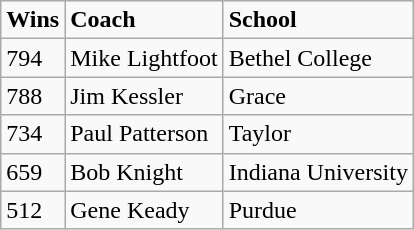<table class="wikitable">
<tr>
<td><strong>Wins</strong></td>
<td><strong>Coach</strong></td>
<td><strong>School</strong></td>
</tr>
<tr>
<td>794</td>
<td>Mike Lightfoot</td>
<td>Bethel College</td>
</tr>
<tr>
<td>788</td>
<td>Jim Kessler</td>
<td>Grace</td>
</tr>
<tr>
<td>734</td>
<td>Paul Patterson</td>
<td>Taylor</td>
</tr>
<tr>
<td>659</td>
<td>Bob Knight</td>
<td>Indiana University</td>
</tr>
<tr>
<td>512</td>
<td>Gene Keady</td>
<td>Purdue</td>
</tr>
</table>
